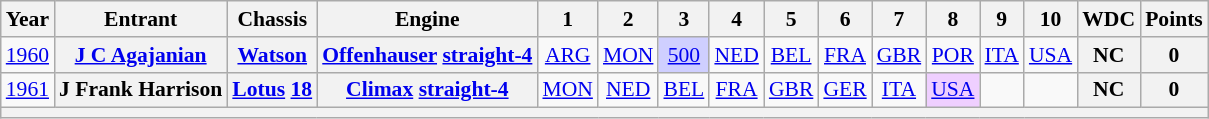<table class="wikitable" style="text-align:center; font-size:90%">
<tr>
<th>Year</th>
<th>Entrant</th>
<th>Chassis</th>
<th>Engine</th>
<th>1</th>
<th>2</th>
<th>3</th>
<th>4</th>
<th>5</th>
<th>6</th>
<th>7</th>
<th>8</th>
<th>9</th>
<th>10</th>
<th>WDC</th>
<th>Points</th>
</tr>
<tr>
<td><a href='#'>1960</a></td>
<th><a href='#'>J C Agajanian</a></th>
<th><a href='#'>Watson</a></th>
<th><a href='#'>Offenhauser</a> <a href='#'>straight-4</a></th>
<td><a href='#'>ARG</a><br></td>
<td><a href='#'>MON</a><br></td>
<td style="background:#CFCFFF;"><a href='#'>500</a><br></td>
<td><a href='#'>NED</a><br></td>
<td><a href='#'>BEL</a><br></td>
<td><a href='#'>FRA</a><br></td>
<td><a href='#'>GBR</a><br></td>
<td><a href='#'>POR</a><br></td>
<td><a href='#'>ITA</a><br></td>
<td><a href='#'>USA</a><br></td>
<th>NC</th>
<th>0</th>
</tr>
<tr>
<td><a href='#'>1961</a></td>
<th>J Frank Harrison</th>
<th><a href='#'>Lotus</a> <a href='#'>18</a></th>
<th><a href='#'>Climax</a> <a href='#'>straight-4</a></th>
<td><a href='#'>MON</a><br></td>
<td><a href='#'>NED</a><br></td>
<td><a href='#'>BEL</a><br></td>
<td><a href='#'>FRA</a><br></td>
<td><a href='#'>GBR</a><br></td>
<td><a href='#'>GER</a><br></td>
<td><a href='#'>ITA</a><br></td>
<td style="background:#EFCFFF;"><a href='#'>USA</a><br></td>
<td></td>
<td></td>
<th>NC</th>
<th>0</th>
</tr>
<tr>
<th colspan="16"></th>
</tr>
</table>
